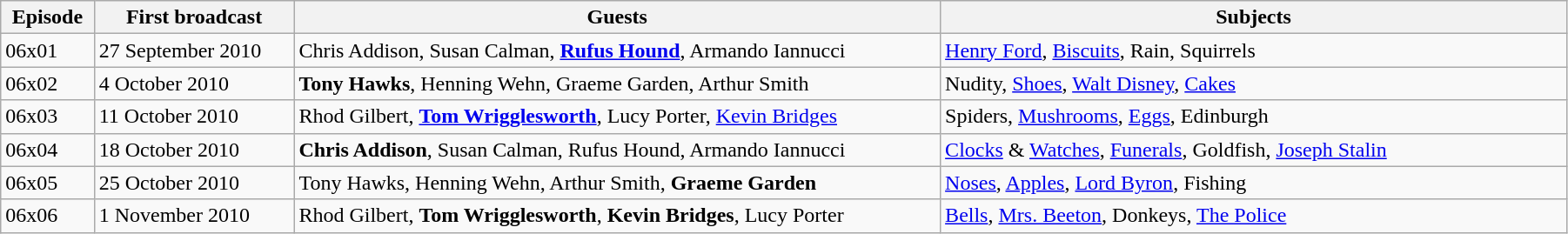<table class="wikitable" style="width:95%;">
<tr>
<th>Episode</th>
<th>First broadcast</th>
<th>Guests</th>
<th style="width:40%;">Subjects</th>
</tr>
<tr>
<td>06x01</td>
<td>27 September 2010</td>
<td>Chris Addison, Susan Calman, <strong><a href='#'>Rufus Hound</a></strong>, Armando Iannucci</td>
<td><a href='#'>Henry Ford</a>, <a href='#'>Biscuits</a>, Rain, Squirrels</td>
</tr>
<tr>
<td>06x02</td>
<td>4 October 2010</td>
<td><strong>Tony Hawks</strong>, Henning Wehn, Graeme Garden, Arthur Smith</td>
<td>Nudity, <a href='#'>Shoes</a>, <a href='#'>Walt Disney</a>, <a href='#'>Cakes</a></td>
</tr>
<tr>
<td>06x03</td>
<td>11 October 2010</td>
<td>Rhod Gilbert, <strong><a href='#'>Tom Wrigglesworth</a></strong>, Lucy Porter, <a href='#'>Kevin Bridges</a></td>
<td>Spiders, <a href='#'>Mushrooms</a>, <a href='#'>Eggs</a>, Edinburgh</td>
</tr>
<tr>
<td>06x04</td>
<td>18 October 2010</td>
<td><strong>Chris Addison</strong>, Susan Calman, Rufus Hound, Armando Iannucci</td>
<td><a href='#'>Clocks</a> & <a href='#'>Watches</a>, <a href='#'>Funerals</a>, Goldfish, <a href='#'>Joseph Stalin</a></td>
</tr>
<tr>
<td>06x05</td>
<td>25 October 2010</td>
<td>Tony Hawks, Henning Wehn, Arthur Smith, <strong>Graeme Garden</strong></td>
<td><a href='#'>Noses</a>, <a href='#'>Apples</a>, <a href='#'>Lord Byron</a>, Fishing</td>
</tr>
<tr>
<td>06x06</td>
<td>1 November 2010</td>
<td>Rhod Gilbert, <strong>Tom Wrigglesworth</strong>, <strong>Kevin Bridges</strong>, Lucy Porter</td>
<td><a href='#'>Bells</a>, <a href='#'>Mrs. Beeton</a>, Donkeys, <a href='#'>The Police</a></td>
</tr>
</table>
